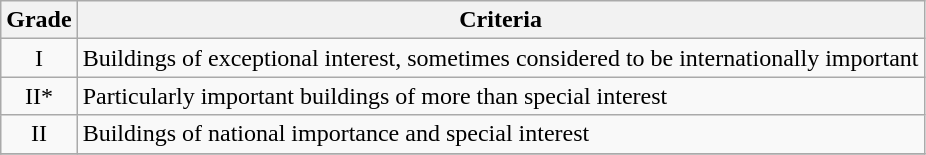<table class="wikitable" border="1">
<tr>
<th>Grade</th>
<th>Criteria</th>
</tr>
<tr>
<td align="center" >I</td>
<td>Buildings of exceptional interest, sometimes considered to be internationally important</td>
</tr>
<tr>
<td align="center" >II*</td>
<td>Particularly important buildings of more than special interest</td>
</tr>
<tr>
<td align="center" >II</td>
<td>Buildings of national importance and special interest</td>
</tr>
<tr>
</tr>
</table>
